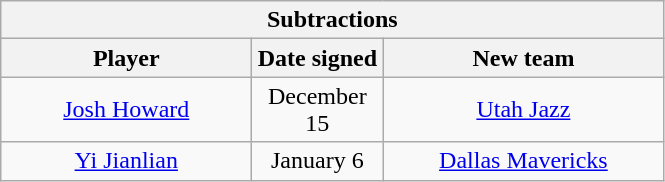<table class="wikitable" style="text-align:center">
<tr>
<th colspan=3>Subtractions</th>
</tr>
<tr>
<th style="width:160px">Player</th>
<th style="width:80px">Date signed</th>
<th style="width:180px">New team</th>
</tr>
<tr>
<td><a href='#'>Josh Howard</a></td>
<td>December 15</td>
<td><a href='#'>Utah Jazz</a></td>
</tr>
<tr>
<td><a href='#'>Yi Jianlian</a></td>
<td>January 6</td>
<td><a href='#'>Dallas Mavericks</a></td>
</tr>
</table>
